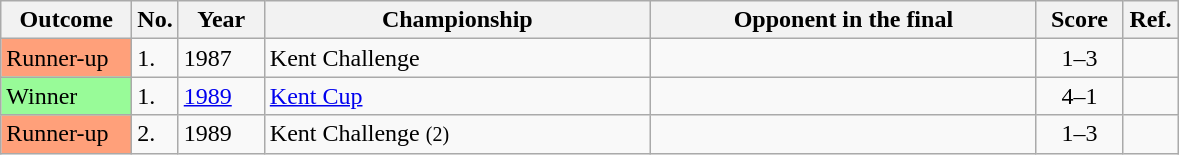<table class="wikitable sortable">
<tr>
<th width="80">Outcome</th>
<th width="20">No.</th>
<th width="50">Year</th>
<th width="250">Championship</th>
<th width="250">Opponent in the final</th>
<th width="50">Score</th>
<th width="30">Ref.</th>
</tr>
<tr>
<td style="background:#ffa07a;">Runner-up</td>
<td>1.</td>
<td>1987</td>
<td>Kent Challenge</td>
<td></td>
<td align = "center">1–3</td>
<td></td>
</tr>
<tr>
<td style="background:#98fb98;">Winner</td>
<td>1.</td>
<td><a href='#'>1989</a></td>
<td><a href='#'>Kent Cup</a></td>
<td></td>
<td align = "center">4–1</td>
<td></td>
</tr>
<tr>
<td style="background:#ffa07a;">Runner-up</td>
<td>2.</td>
<td>1989</td>
<td>Kent Challenge <small>(2)</small></td>
<td></td>
<td align = "center">1–3</td>
<td></td>
</tr>
</table>
